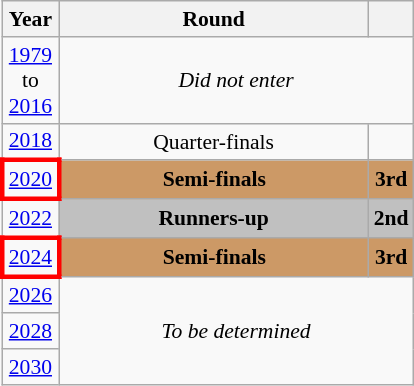<table class="wikitable" style="text-align: center; font-size:90%">
<tr>
<th>Year</th>
<th style="width:200px">Round</th>
<th></th>
</tr>
<tr>
<td><a href='#'>1979</a><br>to<br><a href='#'>2016</a></td>
<td colspan="2"><em>Did not enter</em></td>
</tr>
<tr>
<td><a href='#'>2018</a></td>
<td>Quarter-finals</td>
<td></td>
</tr>
<tr>
<td style="border: 3px solid red"><a href='#'>2020</a></td>
<td bgcolor="cc9966"><strong>Semi-finals</strong></td>
<td bgcolor="cc9966"><strong>3rd</strong></td>
</tr>
<tr>
<td><a href='#'>2022</a></td>
<td bgcolor=Silver><strong>Runners-up</strong></td>
<td bgcolor=Silver><strong>2nd</strong></td>
</tr>
<tr>
<td style="border: 3px solid red"><a href='#'>2024</a></td>
<td bgcolor="cc9966"><strong>Semi-finals</strong></td>
<td bgcolor="cc9966"><strong>3rd</strong></td>
</tr>
<tr>
<td><a href='#'>2026</a></td>
<td colspan="2" rowspan="3"><em>To be determined</em></td>
</tr>
<tr>
<td><a href='#'>2028</a></td>
</tr>
<tr>
<td><a href='#'>2030</a></td>
</tr>
</table>
